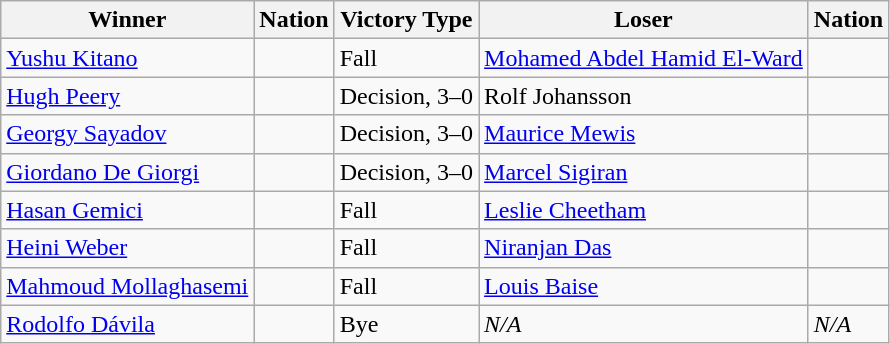<table class="wikitable sortable" style="text-align:left;">
<tr>
<th>Winner</th>
<th>Nation</th>
<th>Victory Type</th>
<th>Loser</th>
<th>Nation</th>
</tr>
<tr>
<td><a href='#'>Yushu Kitano</a></td>
<td></td>
<td>Fall</td>
<td><a href='#'>Mohamed Abdel Hamid El-Ward</a></td>
<td></td>
</tr>
<tr>
<td><a href='#'>Hugh Peery</a></td>
<td></td>
<td>Decision, 3–0</td>
<td>Rolf Johansson</td>
<td></td>
</tr>
<tr>
<td><a href='#'>Georgy Sayadov</a></td>
<td></td>
<td>Decision, 3–0</td>
<td><a href='#'>Maurice Mewis</a></td>
<td></td>
</tr>
<tr>
<td><a href='#'>Giordano De Giorgi</a></td>
<td></td>
<td>Decision, 3–0</td>
<td><a href='#'>Marcel Sigiran</a></td>
<td></td>
</tr>
<tr>
<td><a href='#'>Hasan Gemici</a></td>
<td></td>
<td>Fall</td>
<td><a href='#'>Leslie Cheetham</a></td>
<td></td>
</tr>
<tr>
<td><a href='#'>Heini Weber</a></td>
<td></td>
<td>Fall</td>
<td><a href='#'>Niranjan Das</a></td>
<td></td>
</tr>
<tr>
<td><a href='#'>Mahmoud Mollaghasemi</a></td>
<td></td>
<td>Fall</td>
<td><a href='#'>Louis Baise</a></td>
<td></td>
</tr>
<tr>
<td><a href='#'>Rodolfo Dávila</a></td>
<td></td>
<td>Bye</td>
<td><em>N/A</em></td>
<td><em>N/A</em></td>
</tr>
</table>
